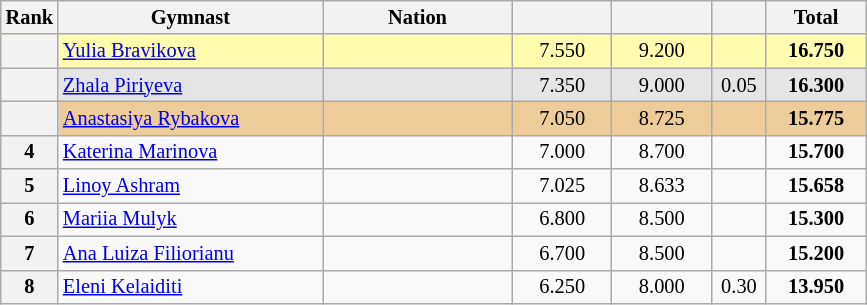<table class="wikitable sortable" style="text-align:center; font-size:85%">
<tr>
<th scope="col" style="width:20px;">Rank</th>
<th ! scope="col" style="width:170px;">Gymnast</th>
<th ! scope="col" style="width:120px;">Nation</th>
<th ! scope="col" style="width:60px;"></th>
<th ! scope="col" style="width:60px;"></th>
<th ! scope="col" style="width:30px;"></th>
<th ! scope="col" style="width:60px;">Total</th>
</tr>
<tr bgcolor=fffcaf>
<th scope=row></th>
<td align=left><a href='#'>Yulia Bravikova</a></td>
<td style="text-align:left;"></td>
<td>7.550</td>
<td>9.200</td>
<td></td>
<td><strong>16.750</strong></td>
</tr>
<tr bgcolor=e5e5e5>
<th scope=row></th>
<td align=left><a href='#'>Zhala Piriyeva</a></td>
<td style="text-align:left;"></td>
<td>7.350</td>
<td>9.000</td>
<td>0.05</td>
<td><strong>16.300</strong></td>
</tr>
<tr bgcolor=eecc99>
<th scope=row></th>
<td align=left><a href='#'>Anastasiya Rybakova</a></td>
<td style="text-align:left;"></td>
<td>7.050</td>
<td>8.725</td>
<td></td>
<td><strong>15.775</strong></td>
</tr>
<tr>
<th scope=row>4</th>
<td align=left><a href='#'>Katerina Marinova</a></td>
<td style="text-align:left;"></td>
<td>7.000</td>
<td>8.700</td>
<td></td>
<td><strong>15.700</strong></td>
</tr>
<tr>
<th scope=row>5</th>
<td align=left><a href='#'>Linoy Ashram</a></td>
<td style="text-align:left;"></td>
<td>7.025</td>
<td>8.633</td>
<td></td>
<td><strong>15.658</strong></td>
</tr>
<tr>
<th scope=row>6</th>
<td align=left><a href='#'>Mariia Mulyk</a></td>
<td style="text-align:left;"></td>
<td>6.800</td>
<td>8.500</td>
<td></td>
<td><strong>15.300</strong></td>
</tr>
<tr>
<th scope=row>7</th>
<td align=left><a href='#'>Ana Luiza Filiorianu</a></td>
<td style="text-align:left;"></td>
<td>6.700</td>
<td>8.500</td>
<td></td>
<td><strong>15.200</strong></td>
</tr>
<tr>
<th scope=row>8</th>
<td align=left><a href='#'>Eleni Kelaiditi</a></td>
<td style="text-align:left;"></td>
<td>6.250</td>
<td>8.000</td>
<td>0.30</td>
<td><strong>13.950</strong></td>
</tr>
</table>
